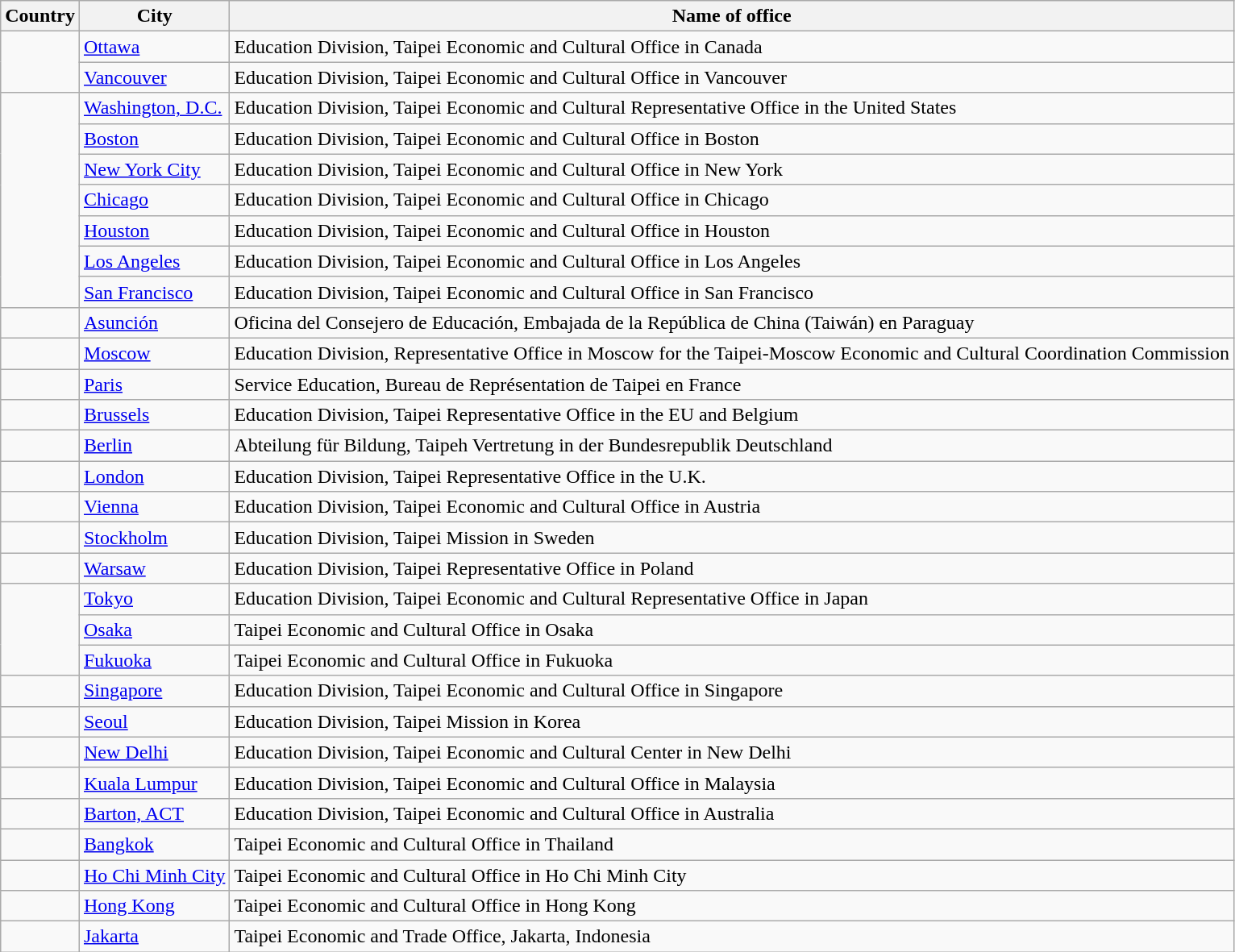<table class="wikitable">
<tr>
<th>Country</th>
<th>City</th>
<th>Name of office</th>
</tr>
<tr>
<td rowspan=2></td>
<td><a href='#'>Ottawa</a></td>
<td>Education Division, Taipei Economic and Cultural Office in Canada</td>
</tr>
<tr>
<td><a href='#'>Vancouver</a></td>
<td>Education Division, Taipei Economic and Cultural Office in Vancouver</td>
</tr>
<tr>
<td rowspan=7></td>
<td><a href='#'>Washington, D.C.</a></td>
<td>Education Division, Taipei Economic and Cultural Representative Office in the United States</td>
</tr>
<tr>
<td><a href='#'>Boston</a></td>
<td>Education Division, Taipei Economic and Cultural Office in Boston</td>
</tr>
<tr>
<td><a href='#'>New York City</a></td>
<td>Education Division, Taipei Economic and Cultural Office in New York</td>
</tr>
<tr>
<td><a href='#'>Chicago</a></td>
<td>Education Division, Taipei Economic and Cultural Office in Chicago</td>
</tr>
<tr>
<td><a href='#'>Houston</a></td>
<td>Education Division, Taipei Economic and Cultural Office in Houston</td>
</tr>
<tr>
<td><a href='#'>Los Angeles</a></td>
<td>Education Division, Taipei Economic and Cultural Office in Los Angeles</td>
</tr>
<tr>
<td><a href='#'>San Francisco</a></td>
<td>Education Division, Taipei Economic and Cultural Office in San Francisco</td>
</tr>
<tr>
<td></td>
<td><a href='#'>Asunción</a></td>
<td>Oficina del Consejero de Educación, Embajada de la República de China (Taiwán) en Paraguay</td>
</tr>
<tr>
<td></td>
<td><a href='#'>Moscow</a></td>
<td>Education Division, Representative Office in Moscow for the Taipei-Moscow Economic and Cultural Coordination Commission</td>
</tr>
<tr>
<td></td>
<td><a href='#'>Paris</a></td>
<td>Service Education, Bureau de Représentation de Taipei en France</td>
</tr>
<tr>
<td></td>
<td><a href='#'>Brussels</a></td>
<td>Education Division, Taipei Representative Office in the EU and Belgium</td>
</tr>
<tr>
<td></td>
<td><a href='#'>Berlin</a></td>
<td>Abteilung für Bildung, Taipeh Vertretung in der Bundesrepublik Deutschland</td>
</tr>
<tr>
<td></td>
<td><a href='#'>London</a></td>
<td>Education Division, Taipei Representative Office in the U.K.</td>
</tr>
<tr>
<td></td>
<td><a href='#'>Vienna</a></td>
<td>Education Division, Taipei Economic and Cultural Office in Austria</td>
</tr>
<tr>
<td></td>
<td><a href='#'>Stockholm</a></td>
<td>Education Division, Taipei Mission in Sweden</td>
</tr>
<tr>
<td></td>
<td><a href='#'>Warsaw</a></td>
<td>Education Division, Taipei Representative Office in Poland</td>
</tr>
<tr>
<td rowspan=3></td>
<td><a href='#'>Tokyo</a></td>
<td>Education Division, Taipei Economic and Cultural Representative Office in Japan</td>
</tr>
<tr>
<td><a href='#'>Osaka</a></td>
<td>Taipei Economic and Cultural Office in Osaka</td>
</tr>
<tr>
<td><a href='#'>Fukuoka</a></td>
<td>Taipei Economic and Cultural Office in Fukuoka</td>
</tr>
<tr>
<td></td>
<td><a href='#'>Singapore</a></td>
<td>Education Division, Taipei Economic and Cultural Office in Singapore</td>
</tr>
<tr>
<td></td>
<td><a href='#'>Seoul</a></td>
<td>Education Division, Taipei Mission in Korea</td>
</tr>
<tr>
<td></td>
<td><a href='#'>New Delhi</a></td>
<td>Education Division, Taipei Economic and Cultural Center in New Delhi</td>
</tr>
<tr>
<td></td>
<td><a href='#'>Kuala Lumpur</a></td>
<td>Education Division, Taipei Economic and Cultural Office in Malaysia</td>
</tr>
<tr>
<td></td>
<td><a href='#'>Barton, ACT</a></td>
<td>Education Division, Taipei Economic and Cultural Office in Australia</td>
</tr>
<tr>
<td></td>
<td><a href='#'>Bangkok</a></td>
<td>Taipei Economic and Cultural Office in Thailand</td>
</tr>
<tr>
<td></td>
<td><a href='#'>Ho Chi Minh City</a></td>
<td>Taipei Economic and Cultural Office in Ho Chi Minh City</td>
</tr>
<tr>
<td></td>
<td><a href='#'>Hong Kong</a></td>
<td>Taipei Economic and Cultural Office in Hong Kong</td>
</tr>
<tr>
<td></td>
<td><a href='#'>Jakarta</a></td>
<td>Taipei Economic and Trade Office, Jakarta, Indonesia</td>
</tr>
</table>
